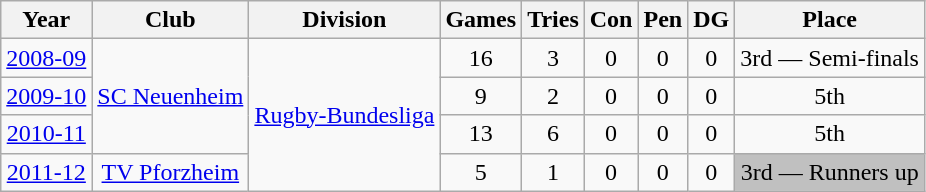<table class="wikitable">
<tr>
<th>Year</th>
<th>Club</th>
<th>Division</th>
<th>Games</th>
<th>Tries</th>
<th>Con</th>
<th>Pen</th>
<th>DG</th>
<th>Place</th>
</tr>
<tr align="center">
<td><a href='#'>2008-09</a></td>
<td rowspan=3><a href='#'>SC Neuenheim</a></td>
<td rowspan=4><a href='#'>Rugby-Bundesliga</a></td>
<td>16</td>
<td>3</td>
<td>0</td>
<td>0</td>
<td>0</td>
<td>3rd — Semi-finals</td>
</tr>
<tr align="center">
<td><a href='#'>2009-10</a></td>
<td>9</td>
<td>2</td>
<td>0</td>
<td>0</td>
<td>0</td>
<td>5th</td>
</tr>
<tr align="center">
<td><a href='#'>2010-11</a></td>
<td>13</td>
<td>6</td>
<td>0</td>
<td>0</td>
<td>0</td>
<td>5th</td>
</tr>
<tr align="center">
<td><a href='#'>2011-12</a></td>
<td><a href='#'>TV Pforzheim</a></td>
<td>5</td>
<td>1</td>
<td>0</td>
<td>0</td>
<td>0</td>
<td bgcolor=silver>3rd — Runners up</td>
</tr>
</table>
